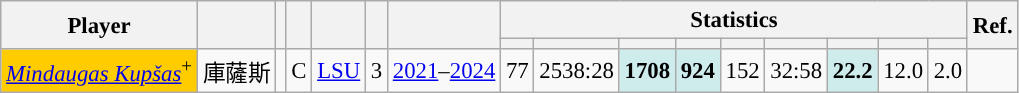<table class="wikitable sortable" style="font-size:95%; text-align:right;">
<tr>
<th rowspan="2">Player</th>
<th rowspan="2"></th>
<th rowspan="2"></th>
<th rowspan="2"></th>
<th rowspan="2"></th>
<th rowspan="2"></th>
<th rowspan="2"></th>
<th colspan="9">Statistics</th>
<th rowspan="2">Ref.</th>
</tr>
<tr>
<th></th>
<th></th>
<th></th>
<th></th>
<th></th>
<th></th>
<th></th>
<th></th>
<th></th>
</tr>
<tr>
<td align="left" bgcolor="#FFCC00"><em><a href='#'>Mindaugas Kupšas</a></em><sup>+</sup></td>
<td align="left">庫薩斯</td>
<td align="center"></td>
<td align="center">C</td>
<td align="left"><a href='#'>LSU</a></td>
<td align="center">3</td>
<td align="center"><a href='#'>2021</a>–<a href='#'>2024</a></td>
<td>77</td>
<td>2538:28</td>
<td bgcolor="#CFECEC"><strong>1708</strong></td>
<td bgcolor="#CFECEC"><strong>924</strong></td>
<td>152</td>
<td>32:58</td>
<td bgcolor="#CFECEC"><strong>22.2</strong></td>
<td>12.0</td>
<td>2.0</td>
<td align="center"></td>
</tr>
</table>
